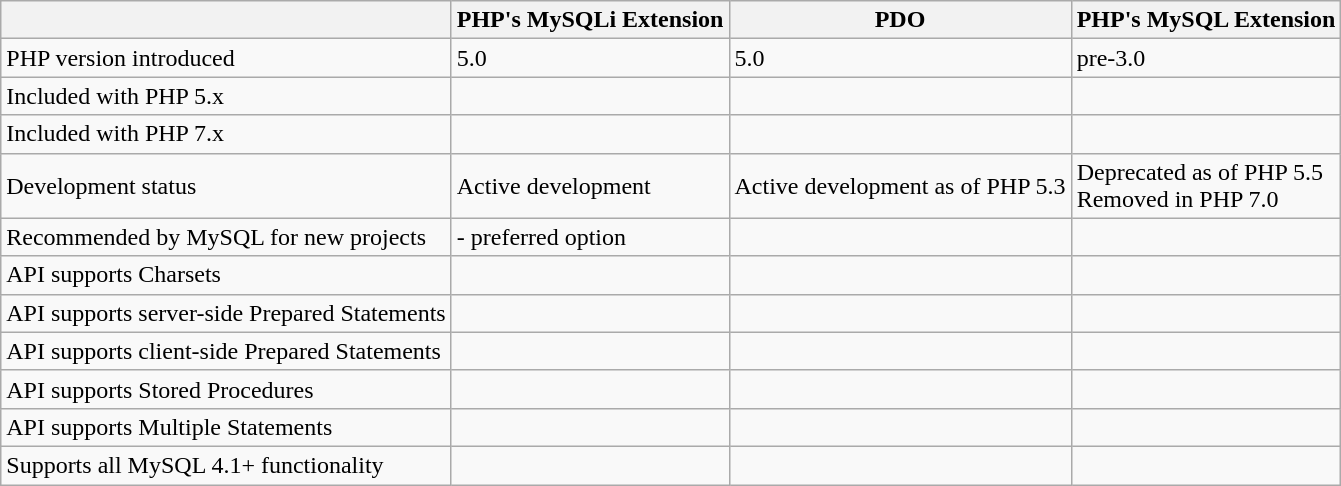<table class="wikitable">
<tr>
<th></th>
<th>PHP's MySQLi Extension</th>
<th>PDO</th>
<th>PHP's MySQL Extension</th>
</tr>
<tr>
<td>PHP version introduced</td>
<td>5.0</td>
<td>5.0</td>
<td>pre-3.0</td>
</tr>
<tr>
<td>Included with PHP 5.x</td>
<td></td>
<td></td>
<td></td>
</tr>
<tr>
<td>Included with PHP 7.x</td>
<td></td>
<td></td>
<td></td>
</tr>
<tr>
<td>Development status</td>
<td>Active development</td>
<td>Active development as of PHP 5.3</td>
<td>Deprecated as of PHP 5.5<br>Removed in PHP 7.0</td>
</tr>
<tr>
<td>Recommended by MySQL for new projects</td>
<td> - preferred option</td>
<td></td>
<td></td>
</tr>
<tr>
<td>API supports Charsets</td>
<td></td>
<td></td>
<td></td>
</tr>
<tr>
<td>API supports server-side Prepared Statements</td>
<td></td>
<td></td>
<td></td>
</tr>
<tr>
<td>API supports client-side Prepared Statements</td>
<td></td>
<td></td>
<td></td>
</tr>
<tr>
<td>API supports Stored Procedures</td>
<td></td>
<td></td>
<td></td>
</tr>
<tr>
<td>API supports Multiple Statements</td>
<td></td>
<td></td>
<td></td>
</tr>
<tr>
<td>Supports all MySQL 4.1+ functionality</td>
<td></td>
<td></td>
<td></td>
</tr>
</table>
